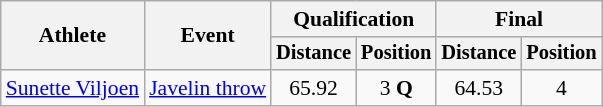<table class=wikitable style="font-size:90%">
<tr>
<th rowspan="2">Athlete</th>
<th rowspan="2">Event</th>
<th colspan="2">Qualification</th>
<th colspan="2">Final</th>
</tr>
<tr style="font-size:95%">
<th>Distance</th>
<th>Position</th>
<th>Distance</th>
<th>Position</th>
</tr>
<tr align=center>
<td align=left><a href='#'>Sunette Viljoen</a></td>
<td align=left><a href='#'>Javelin throw</a></td>
<td>65.92</td>
<td>3 <strong>Q</strong></td>
<td>64.53</td>
<td>4</td>
</tr>
</table>
